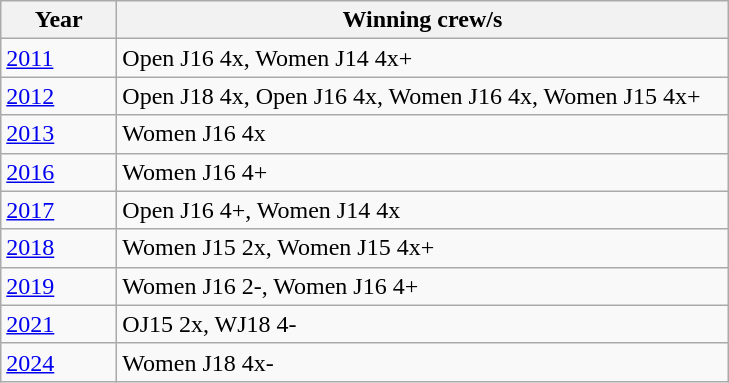<table class="wikitable">
<tr>
<th width=70>Year</th>
<th width=400>Winning crew/s</th>
</tr>
<tr>
<td><a href='#'>2011</a></td>
<td>Open J16 4x, Women J14 4x+ </td>
</tr>
<tr>
<td><a href='#'>2012</a></td>
<td>Open J18 4x, Open J16 4x, Women J16 4x, Women J15 4x+</td>
</tr>
<tr>
<td><a href='#'>2013</a></td>
<td>Women J16 4x </td>
</tr>
<tr>
<td><a href='#'>2016</a></td>
<td>Women J16 4+ </td>
</tr>
<tr>
<td><a href='#'>2017</a></td>
<td>Open J16 4+, Women J14 4x </td>
</tr>
<tr>
<td><a href='#'>2018</a></td>
<td>Women J15 2x, Women J15 4x+ </td>
</tr>
<tr>
<td><a href='#'>2019</a></td>
<td>Women J16 2-, Women J16 4+ </td>
</tr>
<tr>
<td><a href='#'>2021</a></td>
<td>OJ15 2x, WJ18 4- </td>
</tr>
<tr>
<td><a href='#'>2024</a></td>
<td>Women J18 4x-</td>
</tr>
</table>
